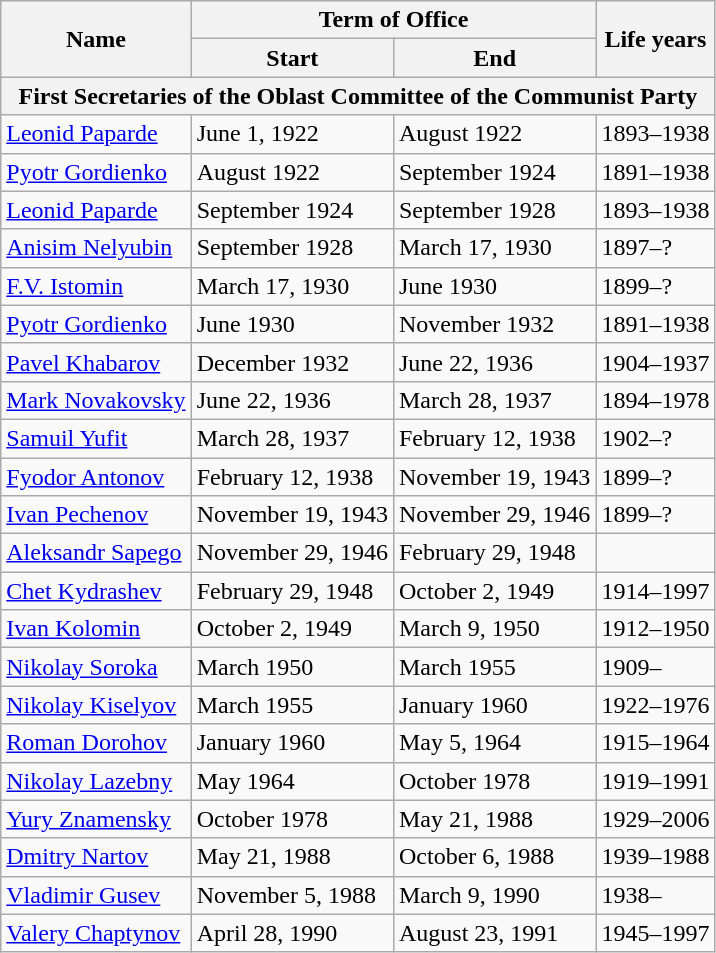<table class="wikitable">
<tr>
<th rowspan="2">Name</th>
<th colspan="2">Term of Office</th>
<th rowspan="2">Life years</th>
</tr>
<tr>
<th>Start</th>
<th>End</th>
</tr>
<tr>
<th colspan="4">First Secretaries of the Oblast Committee of the Communist Party</th>
</tr>
<tr>
<td><a href='#'>Leonid Paparde</a></td>
<td>June 1, 1922</td>
<td>August 1922</td>
<td>1893–1938</td>
</tr>
<tr>
<td><a href='#'>Pyotr Gordienko</a></td>
<td>August 1922</td>
<td>September 1924</td>
<td>1891–1938</td>
</tr>
<tr>
<td><a href='#'>Leonid Paparde</a></td>
<td>September 1924</td>
<td>September 1928</td>
<td>1893–1938</td>
</tr>
<tr>
<td><a href='#'>Anisim Nelyubin</a></td>
<td>September 1928</td>
<td>March 17, 1930</td>
<td>1897–?</td>
</tr>
<tr>
<td><a href='#'>F.V. Istomin</a></td>
<td>March 17, 1930</td>
<td>June 1930</td>
<td>1899–?</td>
</tr>
<tr>
<td><a href='#'>Pyotr Gordienko</a></td>
<td>June 1930</td>
<td>November 1932</td>
<td>1891–1938</td>
</tr>
<tr>
<td><a href='#'>Pavel Khabarov</a></td>
<td>December 1932</td>
<td>June 22, 1936</td>
<td>1904–1937</td>
</tr>
<tr>
<td><a href='#'>Mark Novakovsky</a></td>
<td>June 22, 1936</td>
<td>March 28, 1937</td>
<td>1894–1978</td>
</tr>
<tr>
<td><a href='#'>Samuil Yufit</a></td>
<td>March 28, 1937</td>
<td>February 12, 1938</td>
<td>1902–?</td>
</tr>
<tr>
<td><a href='#'>Fyodor Antonov</a></td>
<td>February 12, 1938</td>
<td>November 19, 1943</td>
<td>1899–?</td>
</tr>
<tr>
<td><a href='#'>Ivan Pechenov</a></td>
<td>November 19, 1943</td>
<td>November 29, 1946</td>
<td>1899–?</td>
</tr>
<tr>
<td><a href='#'>Aleksandr Sapego</a></td>
<td>November 29, 1946</td>
<td>February 29, 1948</td>
<td></td>
</tr>
<tr>
<td><a href='#'>Chet Kydrashev</a></td>
<td>February 29, 1948</td>
<td>October 2, 1949</td>
<td>1914–1997</td>
</tr>
<tr>
<td><a href='#'>Ivan Kolomin</a></td>
<td>October 2, 1949</td>
<td>March 9, 1950</td>
<td>1912–1950</td>
</tr>
<tr>
<td><a href='#'>Nikolay Soroka</a></td>
<td>March 1950</td>
<td>March 1955</td>
<td>1909–</td>
</tr>
<tr>
<td><a href='#'>Nikolay Kiselyov</a></td>
<td>March 1955</td>
<td>January 1960</td>
<td>1922–1976</td>
</tr>
<tr>
<td><a href='#'>Roman Dorohov</a></td>
<td>January 1960</td>
<td>May 5, 1964</td>
<td>1915–1964</td>
</tr>
<tr>
<td><a href='#'>Nikolay Lazebny</a></td>
<td>May 1964</td>
<td>October 1978</td>
<td>1919–1991</td>
</tr>
<tr>
<td><a href='#'>Yury Znamensky</a></td>
<td>October 1978</td>
<td>May 21, 1988</td>
<td>1929–2006</td>
</tr>
<tr>
<td><a href='#'>Dmitry Nartov</a></td>
<td>May 21, 1988</td>
<td>October 6, 1988</td>
<td>1939–1988</td>
</tr>
<tr>
<td><a href='#'>Vladimir Gusev</a></td>
<td>November 5, 1988</td>
<td>March 9, 1990</td>
<td>1938–</td>
</tr>
<tr>
<td><a href='#'>Valery Chaptynov</a></td>
<td>April 28, 1990</td>
<td>August 23, 1991</td>
<td>1945–1997</td>
</tr>
</table>
